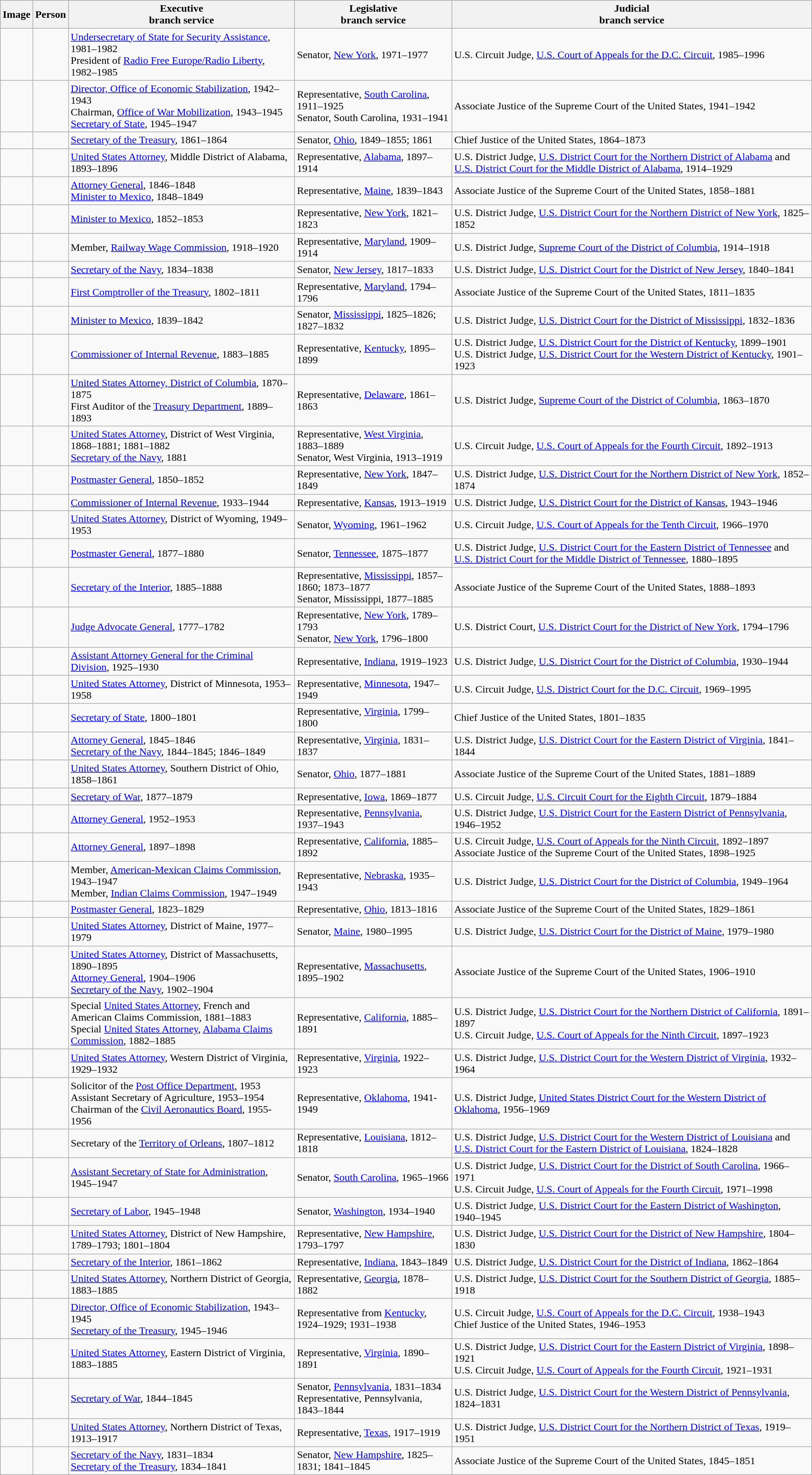<table class="wikitable sortable">
<tr>
<th>Image</th>
<th>Person</th>
<th>Executive<br>branch service</th>
<th>Legislative<br>branch service</th>
<th>Judicial<br>branch service</th>
</tr>
<tr>
<td></td>
<td></td>
<td><a href='#'>Undersecretary of State for Security Assistance</a>, 1981–1982<br>President of <a href='#'>Radio Free Europe/Radio Liberty</a>, 1982–1985</td>
<td>Senator, <a href='#'>New York</a>, 1971–1977</td>
<td>U.S. Circuit Judge, <a href='#'>U.S. Court of Appeals for the D.C. Circuit</a>, 1985–1996</td>
</tr>
<tr>
<td></td>
<td></td>
<td><a href='#'>Director, Office of Economic Stabilization</a>, 1942–1943<br>Chairman, <a href='#'>Office of War Mobilization</a>, 1943–1945<br><a href='#'>Secretary of State</a>, 1945–1947</td>
<td>Representative, <a href='#'>South Carolina</a>, 1911–1925<br>Senator, South Carolina, 1931–1941</td>
<td>Associate Justice of the Supreme Court of the United States, 1941–1942</td>
</tr>
<tr>
<td></td>
<td></td>
<td><a href='#'>Secretary of the Treasury</a>, 1861–1864</td>
<td>Senator, <a href='#'>Ohio</a>, 1849–1855; 1861</td>
<td>Chief Justice of the United States, 1864–1873</td>
</tr>
<tr>
<td></td>
<td></td>
<td><a href='#'>United States Attorney</a>, Middle District of Alabama, 1893–1896</td>
<td>Representative, <a href='#'>Alabama</a>, 1897–1914</td>
<td>U.S. District Judge, <a href='#'>U.S. District Court for the Northern District of Alabama</a> and <a href='#'>U.S. District Court for the Middle District of Alabama</a>, 1914–1929</td>
</tr>
<tr>
<td></td>
<td></td>
<td><a href='#'>Attorney General</a>, 1846–1848<br><a href='#'>Minister to Mexico</a>, 1848–1849</td>
<td>Representative, <a href='#'>Maine</a>, 1839–1843</td>
<td>Associate Justice of the Supreme Court of the United States, 1858–1881</td>
</tr>
<tr>
<td></td>
<td></td>
<td><a href='#'>Minister to Mexico</a>, 1852–1853</td>
<td>Representative, <a href='#'>New York</a>, 1821–1823</td>
<td>U.S. District Judge, <a href='#'>U.S. District Court for the Northern District of New York</a>, 1825–1852</td>
</tr>
<tr>
<td></td>
<td></td>
<td>Member, <a href='#'>Railway Wage Commission</a>, 1918–1920</td>
<td>Representative, <a href='#'>Maryland</a>, 1909–1914</td>
<td>U.S. District Judge, <a href='#'>Supreme Court of the District of Columbia</a>, 1914–1918</td>
</tr>
<tr>
<td></td>
<td></td>
<td><a href='#'>Secretary of the Navy</a>, 1834–1838</td>
<td>Senator, <a href='#'>New Jersey</a>, 1817–1833</td>
<td>U.S. District Judge, <a href='#'>U.S. District Court for the District of New Jersey</a>, 1840–1841</td>
</tr>
<tr>
<td></td>
<td></td>
<td><a href='#'>First Comptroller of the Treasury</a>, 1802–1811</td>
<td>Representative, <a href='#'>Maryland</a>, 1794–1796</td>
<td>Associate Justice of the Supreme Court of the United States, 1811–1835</td>
</tr>
<tr>
<td></td>
<td></td>
<td><a href='#'>Minister to Mexico</a>, 1839–1842</td>
<td>Senator, <a href='#'>Mississippi</a>, 1825–1826; 1827–1832</td>
<td>U.S. District Judge, <a href='#'>U.S. District Court for the District of Mississippi</a>, 1832–1836</td>
</tr>
<tr>
<td></td>
<td></td>
<td><a href='#'>Commissioner of Internal Revenue</a>, 1883–1885</td>
<td>Representative, <a href='#'>Kentucky</a>, 1895–1899</td>
<td>U.S. District Judge, <a href='#'>U.S. District Court for the District of Kentucky</a>, 1899–1901<br>U.S. District Judge, <a href='#'>U.S. District Court for the Western District of Kentucky</a>, 1901–1923</td>
</tr>
<tr>
<td></td>
<td></td>
<td><a href='#'>United States Attorney, District of Columbia</a>, 1870–1875<br>First Auditor of the <a href='#'>Treasury Department</a>, 1889–1893</td>
<td>Representative, <a href='#'>Delaware</a>, 1861–1863</td>
<td>U.S. District Judge, <a href='#'>Supreme Court of the District of Columbia</a>, 1863–1870</td>
</tr>
<tr>
<td></td>
<td></td>
<td><a href='#'>United States Attorney</a>, District of West Virginia, 1868–1881; 1881–1882<br><a href='#'>Secretary of the Navy</a>, 1881</td>
<td>Representative, <a href='#'>West Virginia</a>, 1883–1889<br>Senator, West Virginia, 1913–1919</td>
<td>U.S. Circuit Judge, <a href='#'>U.S. Court of Appeals for the Fourth Circuit</a>, 1892–1913</td>
</tr>
<tr>
<td></td>
<td></td>
<td><a href='#'>Postmaster General</a>, 1850–1852</td>
<td>Representative, <a href='#'>New York</a>, 1847–1849</td>
<td>U.S. District Judge, <a href='#'>U.S. District Court for the Northern District of New York</a>, 1852–1874</td>
</tr>
<tr>
<td></td>
<td></td>
<td><a href='#'>Commissioner of Internal Revenue</a>, 1933–1944</td>
<td>Representative, <a href='#'>Kansas</a>, 1913–1919</td>
<td>U.S. District Judge, <a href='#'>U.S. District Court for the District of Kansas</a>, 1943–1946</td>
</tr>
<tr>
<td></td>
<td></td>
<td><a href='#'>United States Attorney</a>, District of Wyoming, 1949–1953</td>
<td>Senator, <a href='#'>Wyoming</a>, 1961–1962</td>
<td>U.S. Circuit Judge, <a href='#'>U.S. Court of Appeals for the Tenth Circuit</a>, 1966–1970</td>
</tr>
<tr>
<td></td>
<td></td>
<td><a href='#'>Postmaster General</a>, 1877–1880</td>
<td>Senator, <a href='#'>Tennessee</a>, 1875–1877</td>
<td>U.S. District Judge, <a href='#'>U.S. District Court for the Eastern District of Tennessee</a> and <a href='#'>U.S. District Court for the Middle District of Tennessee</a>, 1880–1895</td>
</tr>
<tr>
<td></td>
<td></td>
<td><a href='#'>Secretary of the Interior</a>, 1885–1888</td>
<td>Representative, <a href='#'>Mississippi</a>, 1857–1860; 1873–1877<br>Senator, Mississippi, 1877–1885</td>
<td>Associate Justice of the Supreme Court of the United States, 1888–1893</td>
</tr>
<tr>
<td></td>
<td></td>
<td><a href='#'>Judge Advocate General</a>, 1777–1782</td>
<td>Representative, <a href='#'>New York</a>, 1789–1793<br>Senator, <a href='#'>New York</a>, 1796–1800</td>
<td>U.S. District Court, <a href='#'>U.S. District Court for the District of New York</a>, 1794–1796</td>
</tr>
<tr>
<td></td>
<td></td>
<td><a href='#'>Assistant Attorney General for the Criminal Division</a>, 1925–1930</td>
<td>Representative, <a href='#'>Indiana</a>, 1919–1923</td>
<td>U.S. District Judge, <a href='#'>U.S. District Court for the District of Columbia</a>, 1930–1944</td>
</tr>
<tr>
<td></td>
<td></td>
<td><a href='#'>United States Attorney</a>, District of Minnesota, 1953–1958</td>
<td>Representative, <a href='#'>Minnesota</a>, 1947–1949</td>
<td>U.S. Circuit Judge, <a href='#'>U.S. District Court for the D.C. Circuit</a>, 1969–1995</td>
</tr>
<tr>
<td></td>
<td></td>
<td><a href='#'>Secretary of State</a>, 1800–1801</td>
<td>Representative, <a href='#'>Virginia</a>, 1799–1800</td>
<td>Chief Justice of the United States, 1801–1835</td>
</tr>
<tr>
<td></td>
<td></td>
<td><a href='#'>Attorney General</a>, 1845–1846<br><a href='#'>Secretary of the Navy</a>, 1844–1845; 1846–1849</td>
<td>Representative, <a href='#'>Virginia</a>, 1831–1837</td>
<td>U.S. District Judge, <a href='#'>U.S. District Court for the Eastern District of Virginia</a>, 1841–1844</td>
</tr>
<tr>
<td></td>
<td></td>
<td><a href='#'>United States Attorney</a>, Southern District of Ohio, 1858–1861</td>
<td>Senator, <a href='#'>Ohio</a>, 1877–1881</td>
<td>Associate Justice of the Supreme Court of the United States, 1881–1889</td>
</tr>
<tr>
<td></td>
<td></td>
<td><a href='#'>Secretary of War</a>, 1877–1879</td>
<td>Representative, <a href='#'>Iowa</a>, 1869–1877</td>
<td>U.S. Circuit Judge, <a href='#'>U.S. Circuit Court for the Eighth Circuit</a>, 1879–1884</td>
</tr>
<tr>
<td></td>
<td></td>
<td><a href='#'>Attorney General</a>, 1952–1953</td>
<td>Representative, <a href='#'>Pennsylvania</a>, 1937–1943</td>
<td>U.S. District Judge, <a href='#'>U.S. District Court for the Eastern District of Pennsylvania</a>, 1946–1952</td>
</tr>
<tr>
<td></td>
<td></td>
<td><a href='#'>Attorney General</a>, 1897–1898</td>
<td>Representative, <a href='#'>California</a>, 1885–1892</td>
<td>U.S. Circuit Judge, <a href='#'>U.S. Court of Appeals for the Ninth Circuit</a>, 1892–1897<br>Associate Justice of the Supreme Court of the United States, 1898–1925</td>
</tr>
<tr>
<td></td>
<td></td>
<td>Member, <a href='#'>American-Mexican Claims Commission</a>, 1943–1947<br>Member, <a href='#'>Indian Claims Commission</a>, 1947–1949</td>
<td>Representative, <a href='#'>Nebraska</a>, 1935–1943</td>
<td>U.S. District Judge, <a href='#'>U.S. District Court for the District of Columbia</a>, 1949–1964</td>
</tr>
<tr>
<td></td>
<td></td>
<td><a href='#'>Postmaster General</a>, 1823–1829</td>
<td>Representative, <a href='#'>Ohio</a>, 1813–1816</td>
<td>Associate Justice of the Supreme Court of the United States, 1829–1861</td>
</tr>
<tr>
<td></td>
<td></td>
<td><a href='#'>United States Attorney</a>, District of Maine, 1977–1979</td>
<td>Senator, <a href='#'>Maine</a>, 1980–1995</td>
<td>U.S. District Judge, <a href='#'>U.S. District Court for the District of Maine</a>, 1979–1980</td>
</tr>
<tr>
<td></td>
<td></td>
<td><a href='#'>United States Attorney</a>, District of Massachusetts, 1890–1895<br><a href='#'>Attorney General</a>, 1904–1906<br><a href='#'>Secretary of the Navy</a>, 1902–1904</td>
<td>Representative, <a href='#'>Massachusetts</a>, 1895–1902</td>
<td>Associate Justice of the Supreme Court of the United States, 1906–1910</td>
</tr>
<tr>
<td></td>
<td></td>
<td>Special <a href='#'>United States Attorney</a>, French and American Claims Commission, 1881–1883<br>Special <a href='#'>United States Attorney</a>, <a href='#'>Alabama Claims Commission</a>, 1882–1885</td>
<td>Representative, <a href='#'>California</a>, 1885–1891</td>
<td>U.S. District Judge, <a href='#'>U.S. District Court for the Northern District of California</a>, 1891–1897<br>U.S. Circuit Judge, <a href='#'>U.S. Court of Appeals for the Ninth Circuit</a>, 1897–1923</td>
</tr>
<tr>
<td></td>
<td></td>
<td><a href='#'>United States Attorney</a>, Western District of Virginia, 1929–1932</td>
<td>Representative, <a href='#'>Virginia</a>, 1922–1923</td>
<td>U.S. District Judge, <a href='#'>U.S. District Court for the Western District of Virginia</a>, 1932–1964</td>
</tr>
<tr>
<td></td>
<td></td>
<td>Solicitor of the <a href='#'>Post Office Department</a>, 1953<br>Assistant Secretary of Agriculture, 1953–1954<br>Chairman of the <a href='#'>Civil Aeronautics Board</a>, 1955-1956</td>
<td>Representative, <a href='#'>Oklahoma</a>, 1941-1949</td>
<td>U.S. District Judge, <a href='#'>United States District Court for the Western District of Oklahoma</a>, 1956–1969</td>
</tr>
<tr>
<td></td>
<td></td>
<td>Secretary of the <a href='#'>Territory of Orleans</a>, 1807–1812</td>
<td>Representative, <a href='#'>Louisiana</a>, 1812–1818</td>
<td>U.S. District Judge, <a href='#'>U.S. District Court for the Western District of Louisiana</a> and <a href='#'>U.S. District Court for the Eastern District of Louisiana</a>, 1824–1828</td>
</tr>
<tr>
<td></td>
<td></td>
<td><a href='#'>Assistant Secretary of State for Administration</a>, 1945–1947</td>
<td>Senator, <a href='#'>South Carolina</a>, 1965–1966</td>
<td>U.S. District Judge, <a href='#'>U.S. District Court for the District of South Carolina</a>, 1966–1971<br>U.S. Circuit Judge, <a href='#'>U.S. Court of Appeals for the Fourth Circuit</a>, 1971–1998</td>
</tr>
<tr>
<td></td>
<td></td>
<td><a href='#'>Secretary of Labor</a>, 1945–1948</td>
<td>Senator, <a href='#'>Washington</a>, 1934–1940</td>
<td>U.S. District Judge, <a href='#'>U.S. District Court for the Eastern District of Washington</a>, 1940–1945</td>
</tr>
<tr>
<td></td>
<td></td>
<td><a href='#'>United States Attorney</a>, District of New Hampshire, 1789–1793; 1801–1804</td>
<td>Representative, <a href='#'>New Hampshire</a>, 1793–1797</td>
<td>U.S. District Judge, <a href='#'>U.S. District Court for the District of New Hampshire</a>, 1804–1830</td>
</tr>
<tr>
<td></td>
<td></td>
<td><a href='#'>Secretary of the Interior</a>, 1861–1862</td>
<td>Representative, <a href='#'>Indiana</a>, 1843–1849</td>
<td>U.S. District Judge, <a href='#'>U.S. District Court for the District of Indiana</a>, 1862–1864</td>
</tr>
<tr>
<td></td>
<td></td>
<td><a href='#'>United States Attorney</a>, Northern District of Georgia, 1883–1885</td>
<td>Representative, <a href='#'>Georgia</a>, 1878–1882</td>
<td>U.S. District Judge, <a href='#'>U.S. District Court for the Southern District of Georgia</a>, 1885–1918</td>
</tr>
<tr>
<td></td>
<td></td>
<td><a href='#'>Director, Office of Economic Stabilization</a>, 1943–1945<br><a href='#'>Secretary of the Treasury</a>, 1945–1946</td>
<td>Representative from <a href='#'>Kentucky</a>, 1924–1929; 1931–1938</td>
<td>U.S. Circuit Judge, <a href='#'>U.S. Court of Appeals for the D.C. Circuit</a>, 1938–1943<br>Chief Justice of the United States, 1946–1953</td>
</tr>
<tr>
<td></td>
<td></td>
<td><a href='#'>United States Attorney</a>, Eastern District of Virginia, 1883–1885</td>
<td>Representative, <a href='#'>Virginia</a>, 1890–1891</td>
<td>U.S. District Judge, <a href='#'>U.S. District Court for the Eastern District of Virginia</a>, 1898–1921<br>U.S. Circuit Judge, <a href='#'>U.S. Court of Appeals for the Fourth Circuit</a>, 1921–1931</td>
</tr>
<tr>
<td></td>
<td></td>
<td><a href='#'>Secretary of War</a>, 1844–1845</td>
<td>Senator, <a href='#'>Pennsylvania</a>, 1831–1834<br>Representative, Pennsylvania, 1843–1844</td>
<td>U.S. District Judge, <a href='#'>U.S. District Court for the Western District of Pennsylvania</a>, 1824–1831</td>
</tr>
<tr>
<td></td>
<td></td>
<td><a href='#'>United States Attorney</a>, Northern District of Texas, 1913–1917</td>
<td>Representative, <a href='#'>Texas</a>, 1917–1919</td>
<td>U.S. District Judge, <a href='#'>U.S. District Court for the Northern District of Texas</a>, 1919–1951</td>
</tr>
<tr>
<td></td>
<td></td>
<td><a href='#'>Secretary of the Navy</a>, 1831–1834<br><a href='#'>Secretary of the Treasury</a>, 1834–1841</td>
<td>Senator, <a href='#'>New Hampshire</a>, 1825–1831; 1841–1845</td>
<td>Associate Justice of the Supreme Court of the United States, 1845–1851</td>
</tr>
</table>
